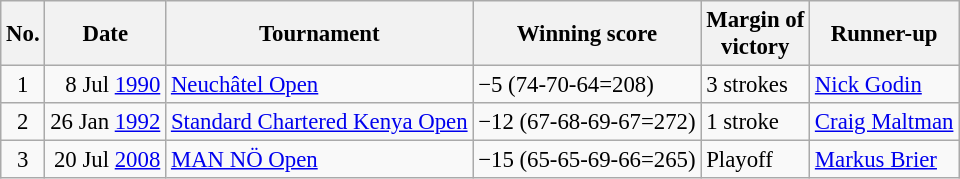<table class="wikitable" style="font-size:95%;">
<tr>
<th>No.</th>
<th>Date</th>
<th>Tournament</th>
<th>Winning score</th>
<th>Margin of<br>victory</th>
<th>Runner-up</th>
</tr>
<tr>
<td align=center>1</td>
<td align=right>8 Jul <a href='#'>1990</a></td>
<td><a href='#'>Neuchâtel Open</a></td>
<td>−5 (74-70-64=208)</td>
<td>3 strokes</td>
<td> <a href='#'>Nick Godin</a></td>
</tr>
<tr>
<td align=center>2</td>
<td align=right>26 Jan <a href='#'>1992</a></td>
<td><a href='#'>Standard Chartered Kenya Open</a></td>
<td>−12 (67-68-69-67=272)</td>
<td>1 stroke</td>
<td> <a href='#'>Craig Maltman</a></td>
</tr>
<tr>
<td align=center>3</td>
<td align=right>20 Jul <a href='#'>2008</a></td>
<td><a href='#'>MAN NÖ Open</a></td>
<td>−15 (65-65-69-66=265)</td>
<td>Playoff</td>
<td> <a href='#'>Markus Brier</a></td>
</tr>
</table>
